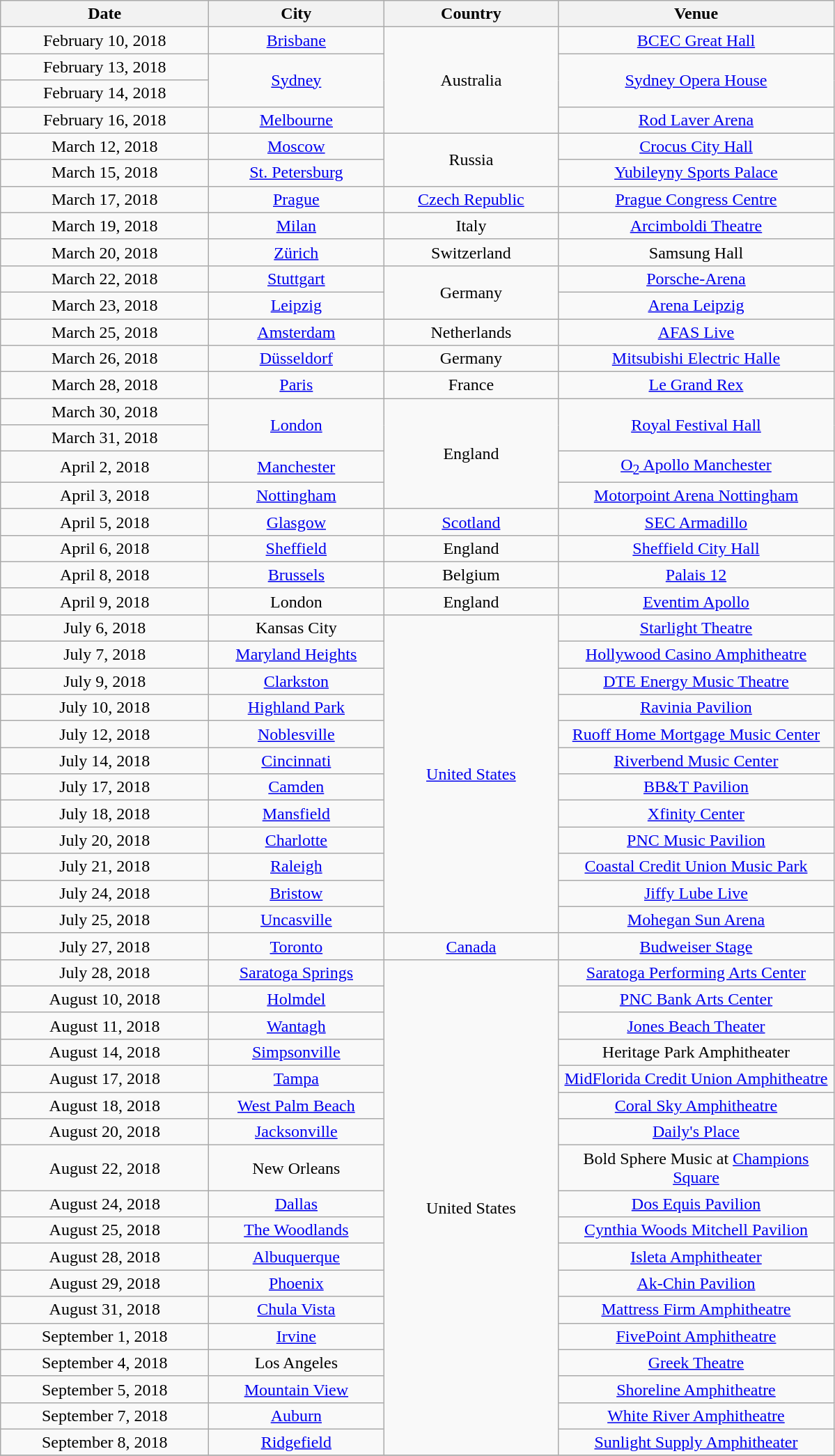<table class="wikitable" style="text-align:center;">
<tr>
<th scope="col" style="width:12em;">Date</th>
<th scope="col" style="width:10em;">City</th>
<th scope="col" style="width:10em;">Country</th>
<th scope="col" style="width:16em;">Venue</th>
</tr>
<tr>
<td>February 10, 2018</td>
<td><a href='#'>Brisbane</a></td>
<td rowspan="4">Australia</td>
<td><a href='#'>BCEC Great Hall</a></td>
</tr>
<tr>
<td>February 13, 2018</td>
<td rowspan="2"><a href='#'>Sydney</a></td>
<td rowspan="2"><a href='#'>Sydney Opera House</a></td>
</tr>
<tr>
<td>February 14, 2018</td>
</tr>
<tr>
<td>February 16, 2018</td>
<td><a href='#'>Melbourne</a></td>
<td><a href='#'>Rod Laver Arena</a></td>
</tr>
<tr>
<td>March 12, 2018</td>
<td><a href='#'>Moscow</a></td>
<td rowspan="2">Russia</td>
<td><a href='#'>Crocus City Hall</a></td>
</tr>
<tr>
<td>March 15, 2018</td>
<td><a href='#'>St. Petersburg</a></td>
<td><a href='#'>Yubileyny Sports Palace</a></td>
</tr>
<tr>
<td>March 17, 2018</td>
<td><a href='#'>Prague</a></td>
<td><a href='#'>Czech Republic</a></td>
<td><a href='#'>Prague Congress Centre</a></td>
</tr>
<tr>
<td>March 19, 2018</td>
<td><a href='#'>Milan</a></td>
<td>Italy</td>
<td><a href='#'>Arcimboldi Theatre</a></td>
</tr>
<tr>
<td>March 20, 2018</td>
<td><a href='#'>Zürich</a></td>
<td>Switzerland</td>
<td>Samsung Hall</td>
</tr>
<tr>
<td>March 22, 2018</td>
<td><a href='#'>Stuttgart</a></td>
<td rowspan="2">Germany</td>
<td><a href='#'>Porsche-Arena</a></td>
</tr>
<tr>
<td>March 23, 2018</td>
<td><a href='#'>Leipzig</a></td>
<td><a href='#'>Arena Leipzig</a></td>
</tr>
<tr>
<td>March 25, 2018</td>
<td><a href='#'>Amsterdam</a></td>
<td>Netherlands</td>
<td><a href='#'>AFAS Live</a></td>
</tr>
<tr>
<td>March 26, 2018</td>
<td><a href='#'>Düsseldorf</a></td>
<td>Germany</td>
<td><a href='#'>Mitsubishi Electric Halle</a></td>
</tr>
<tr>
<td>March 28, 2018</td>
<td><a href='#'>Paris</a></td>
<td>France</td>
<td><a href='#'>Le Grand Rex</a></td>
</tr>
<tr>
<td>March 30, 2018</td>
<td rowspan="2"><a href='#'>London</a></td>
<td rowspan="4">England</td>
<td rowspan="2"><a href='#'>Royal Festival Hall</a></td>
</tr>
<tr>
<td>March 31, 2018</td>
</tr>
<tr>
<td>April 2, 2018</td>
<td><a href='#'>Manchester</a></td>
<td><a href='#'>O<sub>2</sub> Apollo Manchester</a></td>
</tr>
<tr>
<td>April 3, 2018</td>
<td><a href='#'>Nottingham</a></td>
<td><a href='#'>Motorpoint Arena Nottingham</a></td>
</tr>
<tr>
<td>April 5, 2018</td>
<td><a href='#'>Glasgow</a></td>
<td><a href='#'>Scotland</a></td>
<td><a href='#'>SEC Armadillo</a></td>
</tr>
<tr>
<td>April 6, 2018</td>
<td><a href='#'>Sheffield</a></td>
<td>England</td>
<td><a href='#'>Sheffield City Hall</a></td>
</tr>
<tr>
<td>April 8, 2018</td>
<td><a href='#'>Brussels</a></td>
<td>Belgium</td>
<td><a href='#'>Palais 12</a></td>
</tr>
<tr>
<td>April 9, 2018</td>
<td>London</td>
<td>England</td>
<td><a href='#'>Eventim Apollo</a></td>
</tr>
<tr>
<td>July 6, 2018</td>
<td>Kansas City</td>
<td rowspan="12"><a href='#'>United States</a></td>
<td><a href='#'>Starlight Theatre</a></td>
</tr>
<tr>
<td>July 7, 2018</td>
<td><a href='#'>Maryland Heights</a></td>
<td><a href='#'>Hollywood Casino Amphitheatre</a></td>
</tr>
<tr>
<td>July 9, 2018</td>
<td><a href='#'>Clarkston</a></td>
<td><a href='#'>DTE Energy Music Theatre</a></td>
</tr>
<tr>
<td>July 10, 2018</td>
<td><a href='#'>Highland Park</a></td>
<td><a href='#'>Ravinia Pavilion</a></td>
</tr>
<tr>
<td>July 12, 2018</td>
<td><a href='#'>Noblesville</a></td>
<td><a href='#'>Ruoff Home Mortgage Music Center</a></td>
</tr>
<tr>
<td>July 14, 2018</td>
<td><a href='#'>Cincinnati</a></td>
<td><a href='#'>Riverbend Music Center</a></td>
</tr>
<tr>
<td>July 17, 2018</td>
<td><a href='#'>Camden</a></td>
<td><a href='#'>BB&T Pavilion</a></td>
</tr>
<tr>
<td>July 18, 2018</td>
<td><a href='#'>Mansfield</a></td>
<td><a href='#'>Xfinity Center</a></td>
</tr>
<tr>
<td>July 20, 2018</td>
<td><a href='#'>Charlotte</a></td>
<td><a href='#'>PNC Music Pavilion</a></td>
</tr>
<tr>
<td>July 21, 2018</td>
<td><a href='#'>Raleigh</a></td>
<td><a href='#'>Coastal Credit Union Music Park</a></td>
</tr>
<tr>
<td>July 24, 2018</td>
<td><a href='#'>Bristow</a></td>
<td><a href='#'>Jiffy Lube Live</a></td>
</tr>
<tr>
<td>July 25, 2018</td>
<td><a href='#'>Uncasville</a></td>
<td><a href='#'>Mohegan Sun Arena</a></td>
</tr>
<tr>
<td>July 27, 2018</td>
<td><a href='#'>Toronto</a></td>
<td><a href='#'>Canada</a></td>
<td><a href='#'>Budweiser Stage</a></td>
</tr>
<tr>
<td>July 28, 2018</td>
<td><a href='#'>Saratoga Springs</a></td>
<td rowspan="18">United States</td>
<td><a href='#'>Saratoga Performing Arts Center</a></td>
</tr>
<tr>
<td>August 10, 2018</td>
<td><a href='#'>Holmdel</a></td>
<td><a href='#'>PNC Bank Arts Center</a></td>
</tr>
<tr>
<td>August 11, 2018</td>
<td><a href='#'>Wantagh</a></td>
<td><a href='#'>Jones Beach Theater</a></td>
</tr>
<tr>
<td>August 14, 2018</td>
<td><a href='#'>Simpsonville</a></td>
<td>Heritage Park Amphitheater</td>
</tr>
<tr>
<td>August 17, 2018</td>
<td><a href='#'>Tampa</a></td>
<td><a href='#'>MidFlorida Credit Union Amphitheatre</a></td>
</tr>
<tr>
<td>August 18, 2018</td>
<td><a href='#'>West Palm Beach</a></td>
<td><a href='#'>Coral Sky Amphitheatre</a></td>
</tr>
<tr>
<td>August 20, 2018</td>
<td><a href='#'>Jacksonville</a></td>
<td><a href='#'>Daily's Place</a></td>
</tr>
<tr>
<td>August 22, 2018</td>
<td>New Orleans</td>
<td>Bold Sphere Music at <a href='#'>Champions Square</a></td>
</tr>
<tr>
<td>August 24, 2018</td>
<td><a href='#'>Dallas</a></td>
<td><a href='#'>Dos Equis Pavilion</a></td>
</tr>
<tr>
<td>August 25, 2018</td>
<td><a href='#'>The Woodlands</a></td>
<td><a href='#'>Cynthia Woods Mitchell Pavilion</a></td>
</tr>
<tr>
<td>August 28, 2018</td>
<td><a href='#'>Albuquerque</a></td>
<td><a href='#'>Isleta Amphitheater</a></td>
</tr>
<tr>
<td>August 29, 2018</td>
<td><a href='#'>Phoenix</a></td>
<td><a href='#'>Ak-Chin Pavilion</a></td>
</tr>
<tr>
<td>August 31, 2018</td>
<td><a href='#'>Chula Vista</a></td>
<td><a href='#'>Mattress Firm Amphitheatre</a></td>
</tr>
<tr>
<td>September 1, 2018</td>
<td><a href='#'>Irvine</a></td>
<td><a href='#'>FivePoint Amphitheatre</a></td>
</tr>
<tr>
<td>September 4, 2018</td>
<td>Los Angeles</td>
<td><a href='#'>Greek Theatre</a></td>
</tr>
<tr>
<td>September 5, 2018</td>
<td><a href='#'>Mountain View</a></td>
<td><a href='#'>Shoreline Amphitheatre</a></td>
</tr>
<tr>
<td>September 7, 2018</td>
<td><a href='#'>Auburn</a></td>
<td><a href='#'>White River Amphitheatre</a></td>
</tr>
<tr>
<td>September 8, 2018</td>
<td><a href='#'>Ridgefield</a></td>
<td><a href='#'>Sunlight Supply Amphitheater</a></td>
</tr>
<tr>
</tr>
</table>
